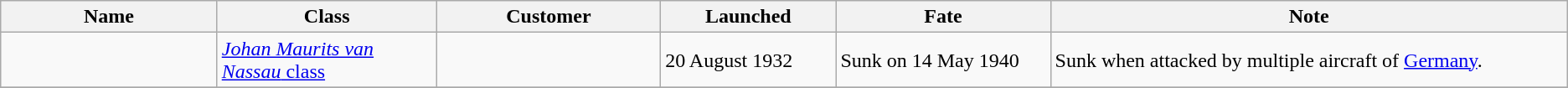<table class="wikitable mw-collapsible mw-collapsed">
<tr>
<th width="200">Name</th>
<th width="200">Class</th>
<th width="200">Customer</th>
<th width="150">Launched</th>
<th width="200">Fate</th>
<th width="500">Note</th>
</tr>
<tr>
<td></td>
<td><a href='#'><em>Johan Maurits van Nassau</em> class</a></td>
<td></td>
<td>20 August 1932</td>
<td>Sunk on 14 May 1940</td>
<td>Sunk when attacked by multiple aircraft of <a href='#'>Germany</a>.</td>
</tr>
<tr>
</tr>
</table>
